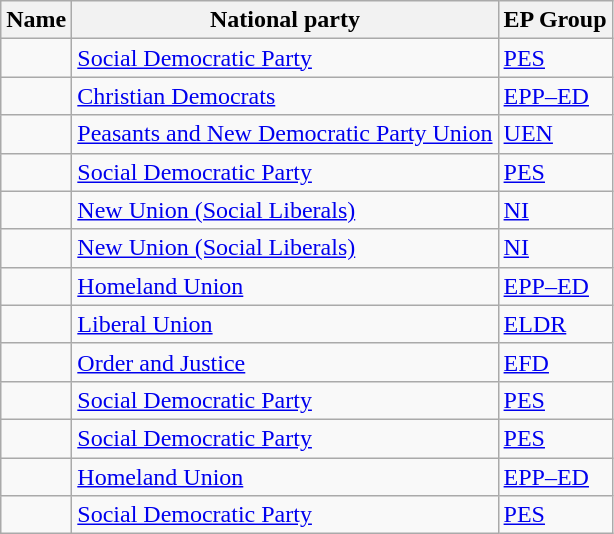<table class="sortable wikitable">
<tr>
<th>Name</th>
<th>National party</th>
<th>EP Group</th>
</tr>
<tr>
<td></td>
<td> <a href='#'>Social Democratic Party</a></td>
<td> <a href='#'>PES</a></td>
</tr>
<tr>
<td></td>
<td> <a href='#'>Christian Democrats</a></td>
<td> <a href='#'>EPP–ED</a></td>
</tr>
<tr>
<td></td>
<td> <a href='#'>Peasants and New Democratic Party Union</a></td>
<td> <a href='#'>UEN</a></td>
</tr>
<tr>
<td></td>
<td> <a href='#'>Social Democratic Party</a></td>
<td> <a href='#'>PES</a></td>
</tr>
<tr>
<td></td>
<td> <a href='#'>New Union (Social Liberals)</a></td>
<td> <a href='#'>NI</a></td>
</tr>
<tr>
<td></td>
<td> <a href='#'>New Union (Social Liberals)</a></td>
<td> <a href='#'>NI</a></td>
</tr>
<tr>
<td></td>
<td> <a href='#'>Homeland Union</a></td>
<td> <a href='#'>EPP–ED</a></td>
</tr>
<tr>
<td></td>
<td> <a href='#'>Liberal Union</a></td>
<td> <a href='#'>ELDR</a></td>
</tr>
<tr>
<td></td>
<td> <a href='#'>Order and Justice</a></td>
<td> <a href='#'>EFD</a></td>
</tr>
<tr>
<td></td>
<td> <a href='#'>Social Democratic Party</a></td>
<td> <a href='#'>PES</a></td>
</tr>
<tr>
<td></td>
<td> <a href='#'>Social Democratic Party</a></td>
<td> <a href='#'>PES</a></td>
</tr>
<tr>
<td></td>
<td> <a href='#'>Homeland Union</a></td>
<td> <a href='#'>EPP–ED</a></td>
</tr>
<tr>
<td></td>
<td> <a href='#'>Social Democratic Party</a></td>
<td> <a href='#'>PES</a></td>
</tr>
</table>
